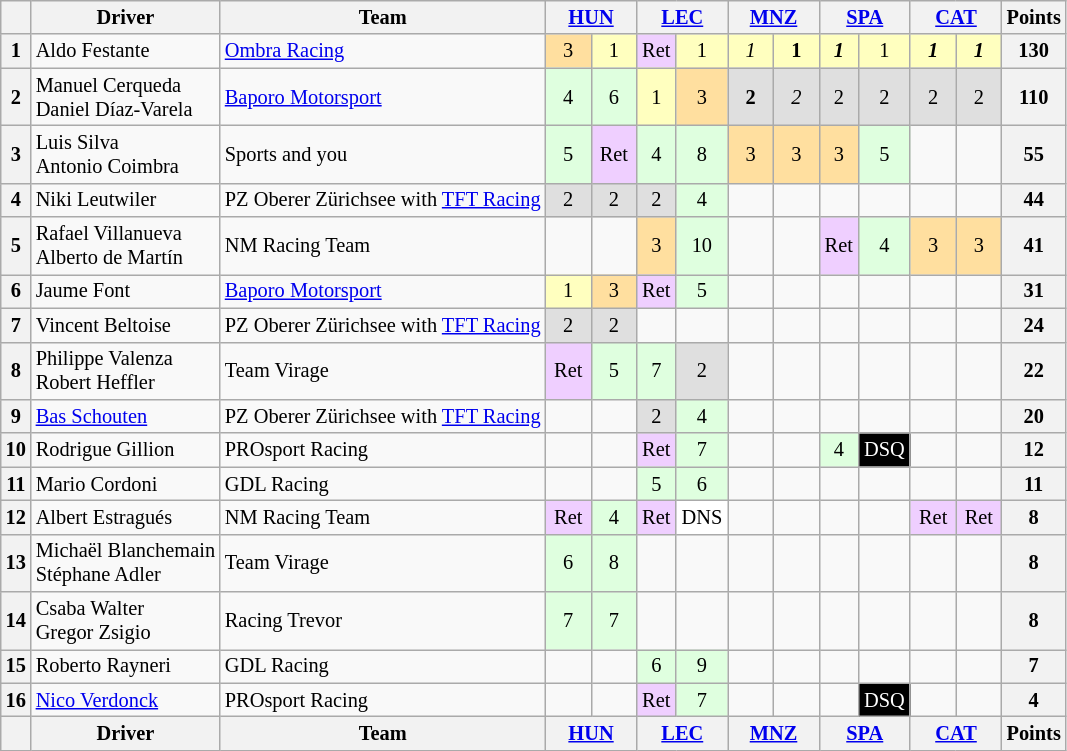<table class="wikitable" style="font-size:85%; text-align:center">
<tr>
<th valign="middle"></th>
<th valign="middle">Driver</th>
<th>Team</th>
<th colspan="2"><a href='#'>HUN</a><br></th>
<th colspan="2"><a href='#'>LEC</a><br></th>
<th colspan="2"><a href='#'>MNZ</a><br></th>
<th colspan="2"><a href='#'>SPA</a><br></th>
<th colspan="2"><a href='#'>CAT</a><br></th>
<th valign="middle">Points</th>
</tr>
<tr>
<th>1</th>
<td align="left"> Aldo Festante</td>
<td align="left"> <a href='#'>Ombra Racing</a></td>
<td style="background:#ffdf9f;">3</td>
<td style="background:#ffffbf;">1</td>
<td style="background:#efcfff;">Ret</td>
<td style="background:#ffffbf;">1</td>
<td style="background:#ffffbf;"><em>1</em></td>
<td style="background:#ffffbf;"><strong>1</strong></td>
<td style="background:#ffffbf;"><strong><em>1</em></strong></td>
<td style="background:#ffffbf;">1</td>
<td style="background:#ffffbf;"><strong><em>1</em></strong></td>
<td style="background:#ffffbf;"><strong><em>1</em></strong></td>
<th>130</th>
</tr>
<tr>
<th>2</th>
<td align="left"> Manuel Cerqueda<br> Daniel Díaz-Varela</td>
<td align="left"> <a href='#'>Baporo Motorsport</a></td>
<td style="background:#dfffdf;">4</td>
<td style="background:#dfffdf;">6</td>
<td style="background:#ffffbf;">1</td>
<td style="background:#ffdf9f;">3</td>
<td style="background:#dfdfdf;"><strong>2</strong></td>
<td style="background:#dfdfdf;"><em>2</em></td>
<td style="background:#dfdfdf;">2</td>
<td style="background:#dfdfdf;">2</td>
<td style="background:#dfdfdf;">2</td>
<td style="background:#dfdfdf;">2</td>
<th>110</th>
</tr>
<tr>
<th>3</th>
<td align="left"> Luis Silva<br> Antonio Coimbra</td>
<td align="left"> Sports and you</td>
<td style="background:#dfffdf;">5</td>
<td style="background:#efcfff;">Ret</td>
<td style="background:#dfffdf;">4</td>
<td style="background:#dfffdf;">8</td>
<td style="background:#ffdf9f;">3</td>
<td style="background:#ffdf9f;">3</td>
<td style="background:#ffdf9f;">3</td>
<td style="background:#dfffdf;">5</td>
<td></td>
<td></td>
<th>55</th>
</tr>
<tr>
<th>4</th>
<td align="left"> Niki Leutwiler</td>
<td align="left"> PZ Oberer Zürichsee with <a href='#'>TFT Racing</a></td>
<td style="background:#dfdfdf;">2</td>
<td style="background:#dfdfdf;">2</td>
<td style="background:#dfdfdf;">2</td>
<td style="background:#dfffdf;">4</td>
<td></td>
<td></td>
<td></td>
<td></td>
<td></td>
<td></td>
<th>44</th>
</tr>
<tr>
<th>5</th>
<td align="left"> Rafael Villanueva<br> Alberto de Martín</td>
<td align="left"> NM Racing Team</td>
<td></td>
<td></td>
<td style="background:#ffdf9f;">3</td>
<td style="background:#dfffdf;">10</td>
<td></td>
<td></td>
<td style="background:#efcfff;">Ret</td>
<td style="background:#dfffdf;">4</td>
<td style="background:#ffdf9f;">3</td>
<td style="background:#ffdf9f;">3</td>
<th>41</th>
</tr>
<tr>
<th>6</th>
<td align="left"> Jaume Font</td>
<td align="left"> <a href='#'>Baporo Motorsport</a></td>
<td style="background:#ffffbf;">1</td>
<td style="background:#ffdf9f;">3</td>
<td style="background:#efcfff;">Ret</td>
<td style="background:#dfffdf;">5</td>
<td></td>
<td></td>
<td></td>
<td></td>
<td></td>
<td></td>
<th>31</th>
</tr>
<tr>
<th>7</th>
<td align="left"> Vincent Beltoise</td>
<td align="left"> PZ Oberer Zürichsee with <a href='#'>TFT Racing</a></td>
<td style="background:#dfdfdf;">2</td>
<td style="background:#dfdfdf;">2</td>
<td></td>
<td></td>
<td></td>
<td></td>
<td></td>
<td></td>
<td></td>
<td></td>
<th>24</th>
</tr>
<tr>
<th>8</th>
<td align="left"> Philippe Valenza<br> Robert Heffler</td>
<td align="left"> Team Virage</td>
<td style="background:#efcfff;">Ret</td>
<td style="background:#dfffdf;">5</td>
<td style="background:#dfffdf;">7</td>
<td style="background:#dfdfdf;">2</td>
<td></td>
<td></td>
<td></td>
<td></td>
<td></td>
<td></td>
<th>22</th>
</tr>
<tr>
<th>9</th>
<td align="left"> <a href='#'>Bas Schouten</a></td>
<td align="left"> PZ Oberer Zürichsee with <a href='#'>TFT Racing</a></td>
<td></td>
<td></td>
<td style="background:#dfdfdf;">2</td>
<td style="background:#dfffdf;">4</td>
<td></td>
<td></td>
<td></td>
<td></td>
<td></td>
<td></td>
<th>20</th>
</tr>
<tr>
<th>10</th>
<td align="left"> Rodrigue Gillion</td>
<td align="left"> PROsport Racing</td>
<td></td>
<td></td>
<td style="background:#efcfff;">Ret</td>
<td style="background:#dfffdf;">7</td>
<td></td>
<td></td>
<td style="background:#dfffdf;">4</td>
<td style="background:#000000; color:white;">DSQ</td>
<td></td>
<td></td>
<th>12</th>
</tr>
<tr>
<th>11</th>
<td align="left"> Mario Cordoni</td>
<td align="left"> GDL Racing</td>
<td></td>
<td></td>
<td style="background:#dfffdf;">5</td>
<td style="background:#dfffdf;">6</td>
<td></td>
<td></td>
<td></td>
<td></td>
<td></td>
<td></td>
<th>11</th>
</tr>
<tr>
<th>12</th>
<td align="left"> Albert Estragués</td>
<td align="left"> NM Racing Team</td>
<td style="background:#efcfff;">Ret</td>
<td style="background:#dfffdf;">4</td>
<td style="background:#efcfff;">Ret</td>
<td style="background:#ffffff;">DNS</td>
<td></td>
<td></td>
<td></td>
<td></td>
<td style="background:#efcfff;">Ret</td>
<td style="background:#efcfff;">Ret</td>
<th>8</th>
</tr>
<tr>
<th>13</th>
<td align="left"> Michaël Blanchemain<br> Stéphane Adler</td>
<td align="left"> Team Virage</td>
<td style="background:#dfffdf;">6</td>
<td style="background:#dfffdf;">8</td>
<td></td>
<td></td>
<td></td>
<td></td>
<td></td>
<td></td>
<td></td>
<td></td>
<th>8</th>
</tr>
<tr>
<th>14</th>
<td align="left"> Csaba Walter<br> Gregor Zsigio</td>
<td align="left"> Racing Trevor</td>
<td style="background:#dfffdf;">7</td>
<td style="background:#dfffdf;">7</td>
<td></td>
<td></td>
<td></td>
<td></td>
<td></td>
<td></td>
<td></td>
<td></td>
<th>8</th>
</tr>
<tr>
<th>15</th>
<td align="left"> Roberto Rayneri</td>
<td align="left"> GDL Racing</td>
<td></td>
<td></td>
<td style="background:#dfffdf;">6</td>
<td style="background:#dfffdf;">9</td>
<td></td>
<td></td>
<td></td>
<td></td>
<td></td>
<td></td>
<th>7</th>
</tr>
<tr>
<th>16</th>
<td align="left"> <a href='#'>Nico Verdonck</a></td>
<td align="left"> PROsport Racing</td>
<td></td>
<td></td>
<td style="background:#efcfff;">Ret</td>
<td style="background:#dfffdf;">7</td>
<td></td>
<td></td>
<td></td>
<td style="background:#000000; color:white;">DSQ</td>
<td></td>
<td></td>
<th>4</th>
</tr>
<tr>
<th valign="middle"></th>
<th valign="middle">Driver</th>
<th>Team</th>
<th colspan="2" style="width: 4em;"><a href='#'>HUN</a><br></th>
<th colspan="2" style="width: 4em;"><a href='#'>LEC</a><br></th>
<th colspan="2" style="width: 4em;"><a href='#'>MNZ</a><br></th>
<th colspan="2" style="width: 4em;"><a href='#'>SPA</a><br></th>
<th colspan="2" style="width: 4em;"><a href='#'>CAT</a><br></th>
<th valign="middle">Points</th>
</tr>
</table>
